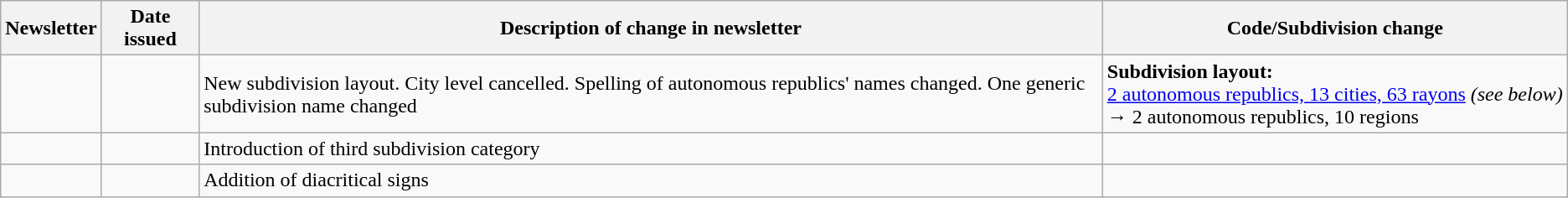<table class="wikitable">
<tr>
<th>Newsletter</th>
<th>Date issued</th>
<th>Description of change in newsletter</th>
<th>Code/Subdivision change</th>
</tr>
<tr>
<td id="I-2"></td>
<td></td>
<td>New subdivision layout. City level cancelled. Spelling of autonomous republics' names changed. One generic subdivision name changed</td>
<td style=white-space:nowrap><strong>Subdivision layout:</strong><br> <a href='#'>2 autonomous republics, 13 cities, 63 rayons</a> <em>(see below)</em><br> → 2 autonomous republics, 10 regions</td>
</tr>
<tr>
<td id="I-4"></td>
<td></td>
<td>Introduction of third subdivision category</td>
<td></td>
</tr>
<tr>
<td id="I-9"></td>
<td></td>
<td>Addition of diacritical signs</td>
<td></td>
</tr>
</table>
